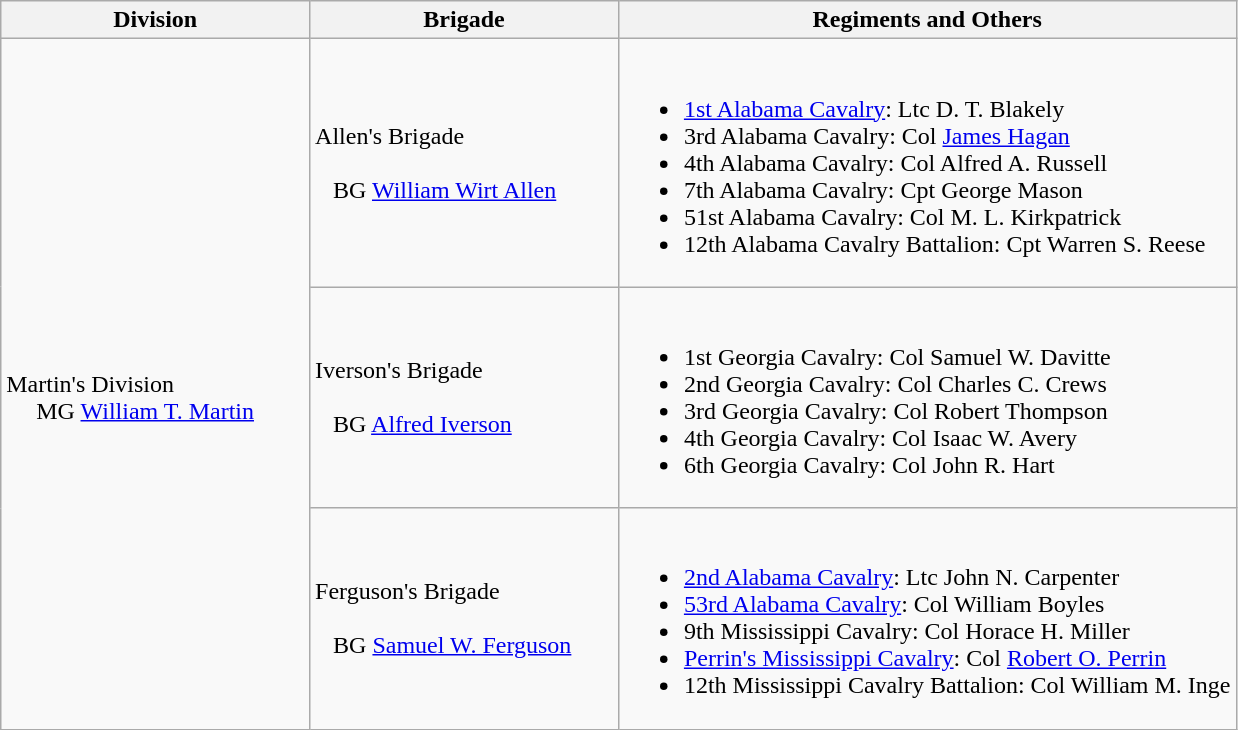<table class="wikitable">
<tr>
<th width=25%>Division</th>
<th width=25%>Brigade</th>
<th>Regiments and Others</th>
</tr>
<tr>
<td rowspan=3><br>Martin's Division
<br>    
MG <a href='#'>William T. Martin</a></td>
<td>Allen's Brigade<br><br>  
BG <a href='#'>William Wirt Allen</a></td>
<td><br><ul><li><a href='#'>1st Alabama Cavalry</a>: Ltc D. T. Blakely</li><li>3rd Alabama Cavalry: Col <a href='#'>James Hagan</a></li><li>4th Alabama Cavalry: Col Alfred A. Russell</li><li>7th Alabama Cavalry: Cpt George Mason</li><li>51st Alabama Cavalry: Col M. L. Kirkpatrick</li><li>12th Alabama Cavalry Battalion: Cpt Warren S. Reese</li></ul></td>
</tr>
<tr>
<td>Iverson's Brigade<br><br>  
BG <a href='#'>Alfred Iverson</a></td>
<td><br><ul><li>1st Georgia Cavalry: Col Samuel W. Davitte</li><li>2nd Georgia Cavalry: Col Charles C. Crews</li><li>3rd Georgia Cavalry: Col Robert Thompson</li><li>4th Georgia Cavalry: Col Isaac W. Avery</li><li>6th Georgia Cavalry: Col John R. Hart</li></ul></td>
</tr>
<tr>
<td>Ferguson's Brigade<br><br>  
BG <a href='#'>Samuel W. Ferguson</a></td>
<td><br><ul><li><a href='#'>2nd Alabama Cavalry</a>: Ltc John N. Carpenter</li><li><a href='#'>53rd Alabama Cavalry</a>: Col William Boyles</li><li>9th Mississippi Cavalry: Col Horace H. Miller</li><li><a href='#'>Perrin's Mississippi Cavalry</a>: Col <a href='#'>Robert O. Perrin</a></li><li>12th Mississippi Cavalry Battalion: Col William M. Inge</li></ul></td>
</tr>
</table>
